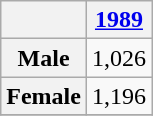<table class=wikitable>
<tr>
<th></th>
<th><a href='#'>1989</a></th>
</tr>
<tr>
<th>Male</th>
<td>1,026</td>
</tr>
<tr>
<th>Female</th>
<td>1,196</td>
</tr>
<tr>
</tr>
</table>
